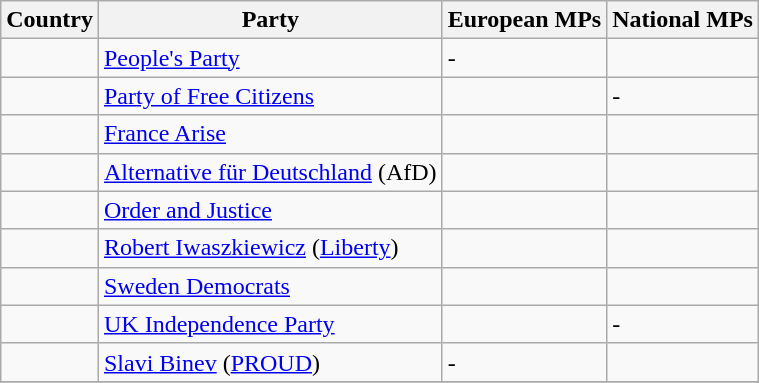<table class="wikitable">
<tr>
<th>Country</th>
<th>Party</th>
<th>European MPs</th>
<th>National MPs</th>
</tr>
<tr>
<td></td>
<td><a href='#'>People's Party</a></td>
<td>-</td>
<td></td>
</tr>
<tr>
<td></td>
<td><a href='#'>Party of Free Citizens</a></td>
<td></td>
<td>-</td>
</tr>
<tr>
<td rowspan=1></td>
<td><a href='#'>France Arise</a></td>
<td></td>
<td></td>
</tr>
<tr>
<td></td>
<td><a href='#'>Alternative für Deutschland</a> (AfD)</td>
<td></td>
<td></td>
</tr>
<tr>
<td></td>
<td><a href='#'>Order and Justice</a></td>
<td></td>
<td></td>
</tr>
<tr>
<td></td>
<td><a href='#'>Robert Iwaszkiewicz</a> (<a href='#'>Liberty</a>)</td>
<td></td>
<td></td>
</tr>
<tr>
<td></td>
<td><a href='#'>Sweden Democrats</a></td>
<td></td>
<td></td>
</tr>
<tr>
<td></td>
<td><a href='#'>UK Independence Party</a></td>
<td></td>
<td>-</td>
</tr>
<tr>
<td></td>
<td><a href='#'>Slavi Binev</a> (<a href='#'>PROUD</a>)</td>
<td>-</td>
<td></td>
</tr>
<tr>
</tr>
</table>
